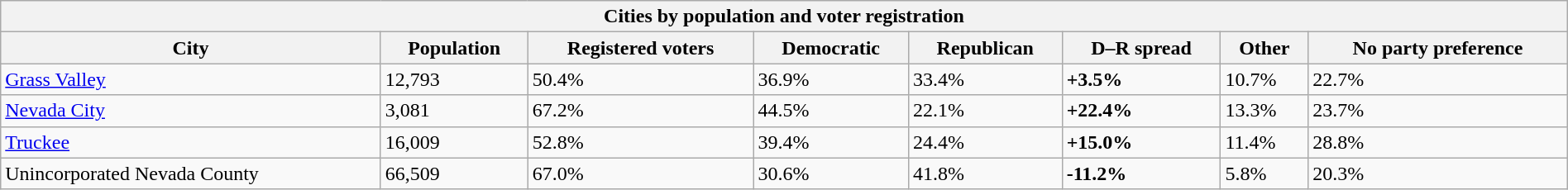<table class="wikitable collapsible collapsed sortable" style="width: 100%;">
<tr>
<th colspan="8">Cities by population and voter registration</th>
</tr>
<tr>
<th>City</th>
<th data-sort-type="number">Population</th>
<th data-sort-type="number">Registered voters<br></th>
<th data-sort-type="number">Democratic</th>
<th data-sort-type="number">Republican</th>
<th data-sort-type="number">D–R spread</th>
<th data-sort-type="number">Other</th>
<th data-sort-type="number">No party preference</th>
</tr>
<tr>
<td><a href='#'>Grass Valley</a></td>
<td>12,793</td>
<td>50.4%</td>
<td>36.9%</td>
<td>33.4%</td>
<td><span><strong>+3.5%</strong></span></td>
<td>10.7%</td>
<td>22.7%</td>
</tr>
<tr>
<td><a href='#'>Nevada City</a></td>
<td>3,081</td>
<td>67.2%</td>
<td>44.5%</td>
<td>22.1%</td>
<td><span><strong>+22.4%</strong></span></td>
<td>13.3%</td>
<td>23.7%</td>
</tr>
<tr>
<td><a href='#'>Truckee</a></td>
<td>16,009</td>
<td>52.8%</td>
<td>39.4%</td>
<td>24.4%</td>
<td><span><strong>+15.0%</strong></span></td>
<td>11.4%</td>
<td>28.8%</td>
</tr>
<tr>
<td>Unincorporated Nevada County</td>
<td>66,509</td>
<td>67.0%</td>
<td>30.6%</td>
<td>41.8%</td>
<td><span><strong>-11.2%</strong></span></td>
<td>5.8%</td>
<td>20.3%</td>
</tr>
</table>
